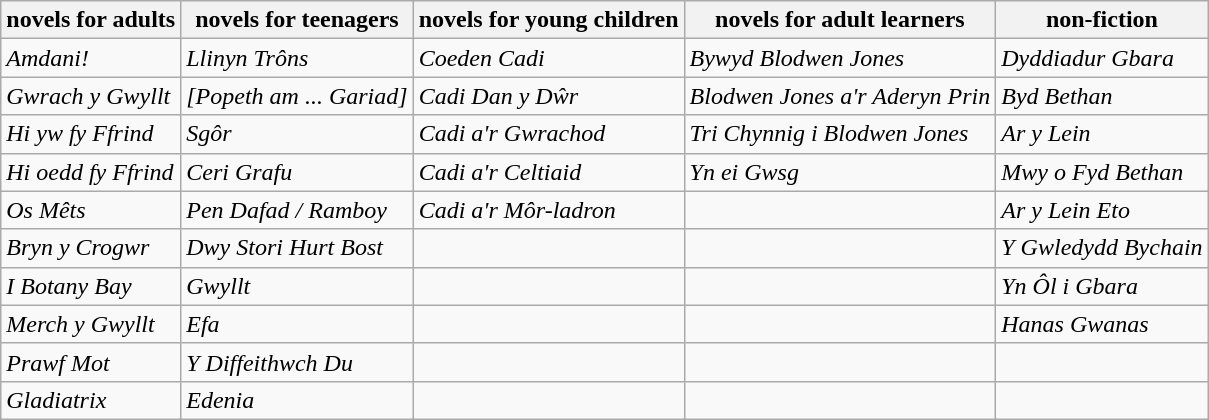<table class="wikitable">
<tr>
<th><strong>novels for adults</strong></th>
<th><strong>novels for teenagers</strong></th>
<th><strong>novels for young children</strong></th>
<th><strong>novels for adult learners</strong></th>
<th><strong>non-fiction</strong></th>
</tr>
<tr>
<td><em>Amdani!</em></td>
<td><em>Llinyn Trôns</em></td>
<td><em>Coeden Cadi</em></td>
<td><em>Bywyd Blodwen Jones</em></td>
<td><em>Dyddiadur Gbara</em></td>
</tr>
<tr>
<td><em>Gwrach y Gwyllt</em></td>
<td><em>[Popeth am ... Gariad]</em></td>
<td><em>Cadi Dan y Dŵr</em></td>
<td><em>Blodwen Jones a'r Aderyn Prin</em></td>
<td><em>Byd Bethan</em></td>
</tr>
<tr>
<td><em>Hi yw fy Ffrind</em></td>
<td><em>Sgôr</em></td>
<td><em>Cadi a'r Gwrachod</em></td>
<td><em>Tri Chynnig i Blodwen Jones</em></td>
<td><em>Ar y Lein</em></td>
</tr>
<tr>
<td><em>Hi oedd fy Ffrind</em></td>
<td><em>Ceri Grafu</em></td>
<td><em>Cadi a'r Celtiaid</em></td>
<td><em>Yn ei Gwsg</em></td>
<td><em>Mwy o Fyd Bethan</em></td>
</tr>
<tr>
<td><em>Os Mêts</em></td>
<td><em>Pen Dafad / Ramboy</em></td>
<td><em>Cadi a'r Môr-ladron</em></td>
<td></td>
<td><em>Ar y Lein Eto</em></td>
</tr>
<tr>
<td><em>Bryn y Crogwr</em></td>
<td><em>Dwy Stori Hurt Bost</em></td>
<td></td>
<td></td>
<td><em>Y Gwledydd Bychain</em></td>
</tr>
<tr>
<td><em>I Botany Bay</em></td>
<td><em>Gwyllt</em></td>
<td></td>
<td></td>
<td><em>Yn Ôl i Gbara</em></td>
</tr>
<tr>
<td><em>Merch y Gwyllt</em></td>
<td><em>Efa</em></td>
<td></td>
<td></td>
<td><em>Hanas Gwanas</em></td>
</tr>
<tr>
<td><em>Prawf Mot</em></td>
<td><em>Y Diffeithwch Du</em></td>
<td></td>
<td></td>
<td></td>
</tr>
<tr>
<td><em>Gladiatrix</em></td>
<td><em>Edenia</em></td>
<td></td>
<td></td>
<td></td>
</tr>
</table>
